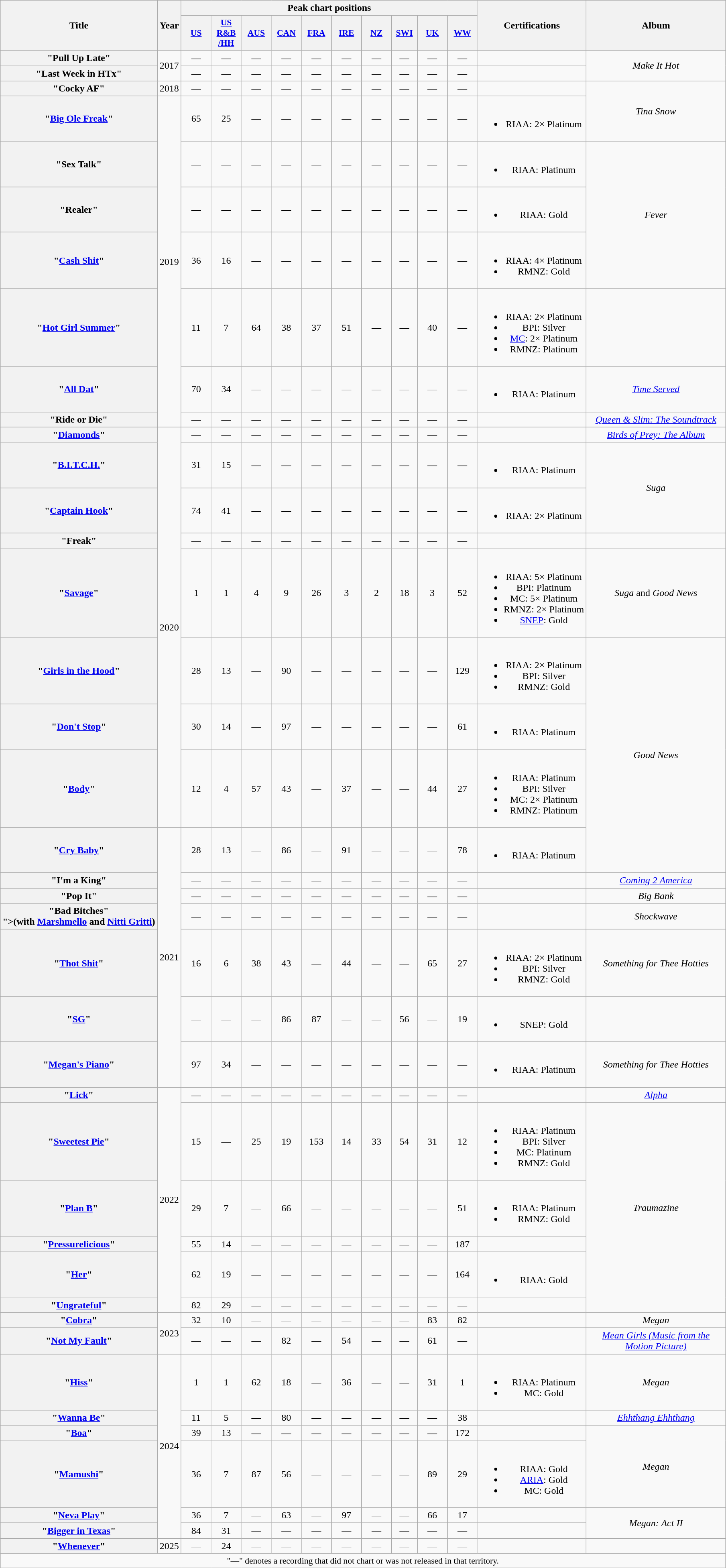<table class="wikitable plainrowheaders" style="text-align:center">
<tr>
<th scope="col" rowspan="2">Title</th>
<th scope="col" rowspan="2">Year</th>
<th scope="col" colspan="10">Peak chart positions</th>
<th scope="col" rowspan="2">Certifications</th>
<th scope="col" rowspan="2" style="width:14em">Album</th>
</tr>
<tr>
<th scope="col" style="width:3em;font-size:90%;"><a href='#'>US</a><br></th>
<th scope="col" style="width:3em;font-size:90%;"><a href='#'>US<br>R&B<br>/HH</a><br></th>
<th scope="col" style="width:3em;font-size:90%;"><a href='#'>AUS</a><br></th>
<th scope="col" style="width:3em;font-size:90%;"><a href='#'>CAN</a><br></th>
<th scope="col" style="width:3em;font-size:90%;"><a href='#'>FRA</a><br></th>
<th scope="col" style="width:3em;font-size:90%;"><a href='#'>IRE</a><br></th>
<th scope="col" style="width:3em;font-size:90%;"><a href='#'>NZ</a><br></th>
<th scope="col" style="width:2.5em;font-size:90%;"><a href='#'>SWI</a><br></th>
<th scope="col" style="width:3em;font-size:90%;"><a href='#'>UK</a><br></th>
<th scope="col" style="width:3em;font-size:90%;"><a href='#'>WW</a><br></th>
</tr>
<tr>
<th scope="row">"Pull Up Late"</th>
<td rowspan="2">2017</td>
<td>—</td>
<td>—</td>
<td>—</td>
<td>—</td>
<td>—</td>
<td>—</td>
<td>—</td>
<td>—</td>
<td>—</td>
<td>—</td>
<td></td>
<td rowspan="2"><em>Make It Hot</em></td>
</tr>
<tr>
<th scope="row">"Last Week in HTx"</th>
<td>—</td>
<td>—</td>
<td>—</td>
<td>—</td>
<td>—</td>
<td>—</td>
<td>—</td>
<td>—</td>
<td>—</td>
<td>—</td>
<td></td>
</tr>
<tr>
<th scope="row">"Cocky AF"</th>
<td>2018</td>
<td>—</td>
<td>—</td>
<td>—</td>
<td>—</td>
<td>—</td>
<td>—</td>
<td>—</td>
<td>—</td>
<td>—</td>
<td>—</td>
<td></td>
<td rowspan="2"><em>Tina Snow</em></td>
</tr>
<tr>
<th scope="row">"<a href='#'>Big Ole Freak</a>"</th>
<td rowspan="7">2019</td>
<td>65</td>
<td>25</td>
<td>—</td>
<td>—</td>
<td>—</td>
<td>—</td>
<td>—</td>
<td>—</td>
<td>—</td>
<td>—</td>
<td><br><ul><li>RIAA: 2× Platinum</li></ul></td>
</tr>
<tr>
<th scope="row">"Sex Talk"</th>
<td>—</td>
<td>—</td>
<td>—</td>
<td>—</td>
<td>—</td>
<td>—</td>
<td>—</td>
<td>—</td>
<td>—</td>
<td>—</td>
<td><br><ul><li>RIAA: Platinum</li></ul></td>
<td rowspan="3"><em>Fever</em></td>
</tr>
<tr>
<th scope="row">"Realer"</th>
<td>—</td>
<td>—</td>
<td>—</td>
<td>—</td>
<td>—</td>
<td>—</td>
<td>—</td>
<td>—</td>
<td>—</td>
<td>—</td>
<td><br><ul><li>RIAA: Gold</li></ul></td>
</tr>
<tr>
<th scope="row">"<a href='#'>Cash Shit</a>"<br></th>
<td>36</td>
<td>16</td>
<td>—</td>
<td>—</td>
<td>—</td>
<td>—</td>
<td>—</td>
<td>—</td>
<td>—</td>
<td>—</td>
<td><br><ul><li>RIAA: 4× Platinum</li><li>RMNZ: Gold</li></ul></td>
</tr>
<tr>
<th scope="row">"<a href='#'>Hot Girl Summer</a>"<br></th>
<td>11</td>
<td>7</td>
<td>64</td>
<td>38</td>
<td>37</td>
<td>51</td>
<td>—</td>
<td>—</td>
<td>40</td>
<td>—</td>
<td><br><ul><li>RIAA: 2× Platinum</li><li>BPI: Silver</li><li><a href='#'>MC</a>: 2× Platinum</li><li>RMNZ: Platinum</li></ul></td>
<td></td>
</tr>
<tr>
<th scope="row">"<a href='#'>All Dat</a>"<br></th>
<td>70</td>
<td>34</td>
<td>—</td>
<td>—</td>
<td>—</td>
<td>—</td>
<td>—</td>
<td>—</td>
<td>—</td>
<td>—</td>
<td><br><ul><li>RIAA: Platinum</li></ul></td>
<td><em><a href='#'>Time Served</a></em></td>
</tr>
<tr>
<th scope="row">"Ride or Die"<br></th>
<td>—</td>
<td>—</td>
<td>—</td>
<td>—</td>
<td>—</td>
<td>—</td>
<td>—</td>
<td>—</td>
<td>—</td>
<td>—</td>
<td></td>
<td><em><a href='#'>Queen & Slim: The Soundtrack</a></em></td>
</tr>
<tr>
<th scope="row">"<a href='#'>Diamonds</a>"<br></th>
<td rowspan="8">2020</td>
<td>—</td>
<td>—</td>
<td>—</td>
<td>—</td>
<td>—</td>
<td>—</td>
<td>—</td>
<td>—</td>
<td>—</td>
<td>—</td>
<td></td>
<td><em><a href='#'>Birds of Prey: The Album</a></em></td>
</tr>
<tr>
<th scope="row">"<a href='#'>B.I.T.C.H.</a>"</th>
<td>31</td>
<td>15</td>
<td>—</td>
<td>—</td>
<td>—</td>
<td>—</td>
<td>—</td>
<td>—</td>
<td>—</td>
<td>—</td>
<td><br><ul><li>RIAA: Platinum</li></ul></td>
<td rowspan="2"><em>Suga</em></td>
</tr>
<tr>
<th scope="row">"<a href='#'>Captain Hook</a>"</th>
<td>74</td>
<td>41</td>
<td>—</td>
<td>—</td>
<td>—</td>
<td>—</td>
<td>—</td>
<td>—</td>
<td>—</td>
<td>—</td>
<td><br><ul><li>RIAA: 2× Platinum</li></ul></td>
</tr>
<tr>
<th scope="row">"Freak"<br></th>
<td>—</td>
<td>—</td>
<td>—</td>
<td>—</td>
<td>—</td>
<td>—</td>
<td>—</td>
<td>—</td>
<td>—</td>
<td>—</td>
<td></td>
<td></td>
</tr>
<tr>
<th scope="row">"<a href='#'>Savage</a>"<br></th>
<td>1</td>
<td>1</td>
<td>4</td>
<td>9</td>
<td>26</td>
<td>3</td>
<td>2</td>
<td>18</td>
<td>3</td>
<td>52</td>
<td><br><ul><li>RIAA: 5× Platinum</li><li>BPI: Platinum</li><li>MC: 5× Platinum</li><li>RMNZ: 2× Platinum</li><li><a href='#'>SNEP</a>: Gold</li></ul></td>
<td><em>Suga</em> and <em>Good News</em></td>
</tr>
<tr>
<th scope="row">"<a href='#'>Girls in the Hood</a>"</th>
<td>28</td>
<td>13</td>
<td>—</td>
<td>90</td>
<td>—</td>
<td>—</td>
<td>—</td>
<td>—</td>
<td>—</td>
<td>129</td>
<td><br><ul><li>RIAA: 2× Platinum</li><li>BPI: Silver</li><li>RMNZ: Gold</li></ul></td>
<td rowspan="4"><em>Good News</em></td>
</tr>
<tr>
<th scope="row">"<a href='#'>Don't Stop</a>"<br></th>
<td>30</td>
<td>14</td>
<td>—</td>
<td>97</td>
<td>—</td>
<td>—</td>
<td>—</td>
<td>—</td>
<td>—</td>
<td>61</td>
<td><br><ul><li>RIAA: Platinum</li></ul></td>
</tr>
<tr>
<th scope="row">"<a href='#'>Body</a>"</th>
<td>12</td>
<td>4</td>
<td>57</td>
<td>43</td>
<td>—</td>
<td>37</td>
<td>—</td>
<td>—</td>
<td>44</td>
<td>27</td>
<td><br><ul><li>RIAA: Platinum</li><li>BPI: Silver</li><li>MC: 2× Platinum</li><li>RMNZ: Platinum</li></ul></td>
</tr>
<tr>
<th scope="row">"<a href='#'>Cry Baby</a>"<br></th>
<td rowspan="7">2021</td>
<td>28</td>
<td>13</td>
<td>—</td>
<td>86</td>
<td>—</td>
<td>91</td>
<td>—</td>
<td>—</td>
<td>—</td>
<td>78</td>
<td><br><ul><li>RIAA: Platinum</li></ul></td>
</tr>
<tr>
<th scope="row">"I'm a King"<br></th>
<td>—</td>
<td>—</td>
<td>—</td>
<td>—</td>
<td>—</td>
<td>—</td>
<td>—</td>
<td>—</td>
<td>—</td>
<td>—</td>
<td></td>
<td><em><a href='#'>Coming 2 America</a></em></td>
</tr>
<tr>
<th scope="row">"Pop It"<br></th>
<td>—</td>
<td>—</td>
<td>—</td>
<td>—</td>
<td>—</td>
<td>—</td>
<td>—</td>
<td>—</td>
<td>—</td>
<td>—</td>
<td></td>
<td><em>Big Bank</em></td>
</tr>
<tr>
<th scope="row">"Bad Bitches"<br><span>">(with <a href='#'>Marshmello</a> and <a href='#'>Nitti Gritti</a>)</span></th>
<td>—</td>
<td>—</td>
<td>—</td>
<td>—</td>
<td>—</td>
<td>—</td>
<td>—</td>
<td>—</td>
<td>—</td>
<td>—</td>
<td></td>
<td><em>Shockwave</em></td>
</tr>
<tr>
<th scope="row">"<a href='#'>Thot Shit</a>"</th>
<td>16</td>
<td>6</td>
<td>38</td>
<td>43</td>
<td>—</td>
<td>44</td>
<td>—</td>
<td>—</td>
<td>65</td>
<td>27</td>
<td><br><ul><li>RIAA: 2× Platinum</li><li>BPI: Silver</li><li>RMNZ: Gold</li></ul></td>
<td><em>Something for Thee Hotties</em></td>
</tr>
<tr>
<th scope="row">"<a href='#'>SG</a>"<br></th>
<td>—</td>
<td>—</td>
<td>—</td>
<td>86</td>
<td>87</td>
<td>—</td>
<td>—</td>
<td>56</td>
<td>—</td>
<td>19</td>
<td><br><ul><li>SNEP: Gold</li></ul></td>
<td></td>
</tr>
<tr>
<th scope="row">"<a href='#'>Megan's Piano</a>"</th>
<td>97</td>
<td>34</td>
<td>—</td>
<td>—</td>
<td>—</td>
<td>—</td>
<td>—</td>
<td>—</td>
<td>—</td>
<td>—</td>
<td><br><ul><li>RIAA: Platinum</li></ul></td>
<td><em>Something for Thee Hotties</em></td>
</tr>
<tr>
<th scope="row">"<a href='#'>Lick</a>"<br></th>
<td rowspan="6">2022</td>
<td>—</td>
<td>—</td>
<td>—</td>
<td>—</td>
<td>—</td>
<td>—</td>
<td>—</td>
<td>—</td>
<td>—</td>
<td>—</td>
<td></td>
<td><em><a href='#'>Alpha</a></em></td>
</tr>
<tr>
<th scope="row">"<a href='#'>Sweetest Pie</a>"<br></th>
<td>15</td>
<td>—</td>
<td>25</td>
<td>19</td>
<td>153</td>
<td>14</td>
<td>33</td>
<td>54</td>
<td>31</td>
<td>12</td>
<td><br><ul><li>RIAA: Platinum</li><li>BPI: Silver</li><li>MC: Platinum</li><li>RMNZ: Gold</li></ul></td>
<td rowspan="5"><em>Traumazine</em></td>
</tr>
<tr>
<th scope="row">"<a href='#'>Plan B</a>"</th>
<td>29</td>
<td>7</td>
<td>—</td>
<td>66</td>
<td>—</td>
<td>—</td>
<td>—</td>
<td>—</td>
<td>—</td>
<td>51</td>
<td><br><ul><li>RIAA: Platinum</li><li>RMNZ: Gold</li></ul></td>
</tr>
<tr>
<th scope="row">"<a href='#'>Pressurelicious</a>"<br></th>
<td>55</td>
<td>14</td>
<td>—</td>
<td>—</td>
<td>—</td>
<td>—</td>
<td>—</td>
<td>—</td>
<td>—</td>
<td>187</td>
<td></td>
</tr>
<tr>
<th scope="row">"<a href='#'>Her</a>"</th>
<td>62</td>
<td>19</td>
<td>—</td>
<td>—</td>
<td>—</td>
<td>—</td>
<td>—</td>
<td>—</td>
<td>—</td>
<td>164</td>
<td><br><ul><li>RIAA: Gold</li></ul></td>
</tr>
<tr>
<th scope="row">"<a href='#'>Ungrateful</a>"<br></th>
<td>82</td>
<td>29</td>
<td>—</td>
<td>—</td>
<td>—</td>
<td>—</td>
<td>—</td>
<td>—</td>
<td>—</td>
<td>—</td>
<td></td>
</tr>
<tr>
<th scope="row">"<a href='#'>Cobra</a>"</th>
<td rowspan="2">2023</td>
<td>32</td>
<td>10</td>
<td>—</td>
<td>—</td>
<td>—</td>
<td>—</td>
<td>—</td>
<td>—</td>
<td>83</td>
<td>82</td>
<td></td>
<td><em>Megan</em></td>
</tr>
<tr>
<th scope="row">"<a href='#'>Not My Fault</a>"<br></th>
<td>—</td>
<td>—</td>
<td>—</td>
<td>82</td>
<td>—</td>
<td>54</td>
<td>—</td>
<td>—</td>
<td>61</td>
<td>—</td>
<td></td>
<td><em><a href='#'>Mean Girls (Music from the Motion Picture)</a></em></td>
</tr>
<tr>
<th scope="row">"<a href='#'>Hiss</a>"</th>
<td rowspan="6">2024</td>
<td>1</td>
<td>1</td>
<td>62</td>
<td>18</td>
<td>—</td>
<td>36</td>
<td>—</td>
<td>—</td>
<td>31</td>
<td>1</td>
<td><br><ul><li>RIAA: Platinum</li><li>MC: Gold</li></ul></td>
<td><em>Megan</em></td>
</tr>
<tr>
<th scope="row">"<a href='#'>Wanna Be</a>"<br></th>
<td>11</td>
<td>5</td>
<td>—</td>
<td>80</td>
<td>—</td>
<td>—</td>
<td>—</td>
<td>—</td>
<td>—</td>
<td>38</td>
<td></td>
<td><em><a href='#'>Ehhthang Ehhthang</a></em></td>
</tr>
<tr>
<th scope="row">"<a href='#'>Boa</a>"</th>
<td>39</td>
<td>13</td>
<td>—</td>
<td>—</td>
<td>—</td>
<td>—</td>
<td>—</td>
<td>—</td>
<td>—</td>
<td>172</td>
<td></td>
<td rowspan="2"><em>Megan</em></td>
</tr>
<tr>
<th scope="row">"<a href='#'>Mamushi</a>"<br></th>
<td>36</td>
<td>7</td>
<td>87</td>
<td>56</td>
<td>—</td>
<td>—</td>
<td>—</td>
<td>—</td>
<td>89</td>
<td>29</td>
<td><br><ul><li>RIAA: Gold</li><li><a href='#'>ARIA</a>: Gold</li><li>MC: Gold</li></ul></td>
</tr>
<tr>
<th scope="row">"<a href='#'>Neva Play</a>"<br></th>
<td>36</td>
<td>7</td>
<td>—</td>
<td>63</td>
<td>—</td>
<td>97</td>
<td>—</td>
<td>—</td>
<td>66</td>
<td>17</td>
<td></td>
<td rowspan="2"><em>Megan: Act II</em></td>
</tr>
<tr>
<th scope="row">"<a href='#'>Bigger in Texas</a>"</th>
<td>84</td>
<td>31</td>
<td>—</td>
<td>—</td>
<td>—</td>
<td>—</td>
<td>—</td>
<td>—</td>
<td>—</td>
<td>—</td>
<td></td>
</tr>
<tr>
<th scope="row">"<a href='#'>Whenever</a>"</th>
<td>2025</td>
<td>—</td>
<td>24</td>
<td>—</td>
<td>—</td>
<td>—</td>
<td>—</td>
<td>—</td>
<td>—</td>
<td>—</td>
<td>—</td>
<td></td>
<td></td>
</tr>
<tr>
<td colspan="14" style="font-size:90%">"—" denotes a recording that did not chart or was not released in that territory.</td>
</tr>
</table>
